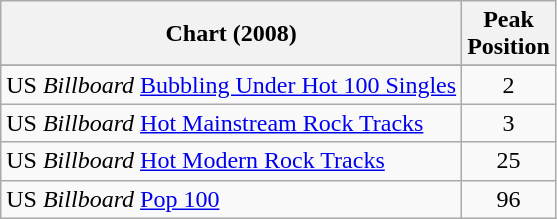<table class="wikitable">
<tr>
<th valign="center">Chart (2008) </th>
<th>Peak<br>Position</th>
</tr>
<tr>
</tr>
<tr>
</tr>
<tr>
<td align="left">US <em>Billboard</em> <a href='#'>Bubbling Under Hot 100 Singles</a></td>
<td align="center">2</td>
</tr>
<tr>
<td align="left">US <em>Billboard</em> <a href='#'>Hot Mainstream Rock Tracks</a></td>
<td align="center">3</td>
</tr>
<tr>
<td align="left">US <em>Billboard</em> <a href='#'>Hot Modern Rock Tracks</a></td>
<td align="center">25</td>
</tr>
<tr>
<td align="left">US <em>Billboard</em> <a href='#'>Pop 100</a></td>
<td align="center">96</td>
</tr>
</table>
